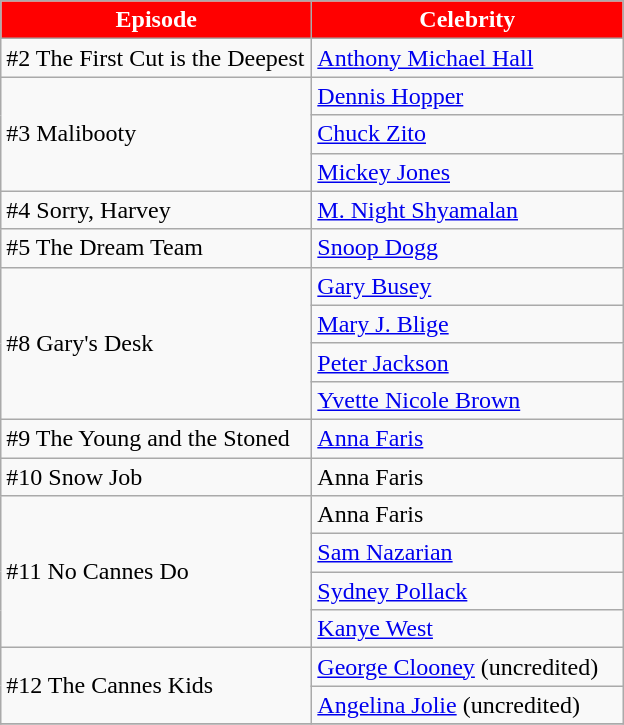<table class="wikitable">
<tr style="color:white">
<th style="background:#f00; width:200px;">Episode</th>
<th style="background:#f00; width:200px;">Celebrity</th>
</tr>
<tr>
<td>#2 The First Cut is the Deepest</td>
<td><a href='#'>Anthony Michael Hall</a></td>
</tr>
<tr>
<td rowspan="3">#3 Malibooty</td>
<td><a href='#'>Dennis Hopper</a></td>
</tr>
<tr>
<td><a href='#'>Chuck Zito</a></td>
</tr>
<tr>
<td><a href='#'>Mickey Jones</a></td>
</tr>
<tr>
<td>#4 Sorry, Harvey</td>
<td><a href='#'>M. Night Shyamalan</a></td>
</tr>
<tr>
<td>#5 The Dream Team</td>
<td><a href='#'>Snoop Dogg</a></td>
</tr>
<tr>
<td rowspan="4">#8 Gary's Desk</td>
<td><a href='#'>Gary Busey</a></td>
</tr>
<tr>
<td><a href='#'>Mary J. Blige</a></td>
</tr>
<tr>
<td><a href='#'>Peter Jackson</a></td>
</tr>
<tr>
<td><a href='#'>Yvette Nicole Brown</a></td>
</tr>
<tr>
<td>#9 The Young and the Stoned</td>
<td><a href='#'>Anna Faris</a></td>
</tr>
<tr>
<td>#10 Snow Job</td>
<td>Anna Faris</td>
</tr>
<tr>
<td rowspan="4">#11 No Cannes Do</td>
<td>Anna Faris</td>
</tr>
<tr>
<td><a href='#'>Sam Nazarian</a></td>
</tr>
<tr>
<td><a href='#'>Sydney Pollack</a></td>
</tr>
<tr>
<td><a href='#'>Kanye West</a></td>
</tr>
<tr>
<td rowspan="2">#12 The Cannes Kids</td>
<td><a href='#'>George Clooney</a> (uncredited)</td>
</tr>
<tr>
<td><a href='#'>Angelina Jolie</a> (uncredited)</td>
</tr>
<tr>
</tr>
</table>
